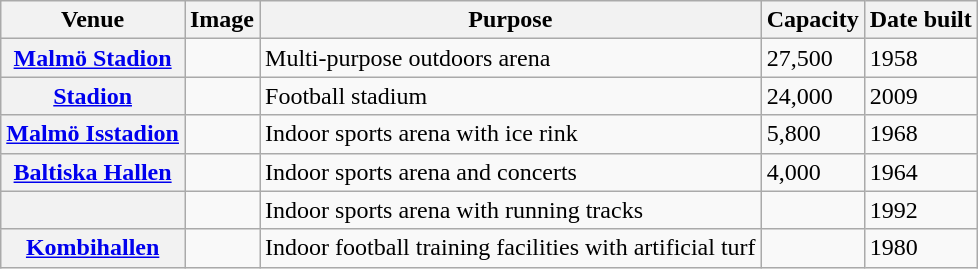<table class="wikitable plainrowheaders sortable">
<tr>
<th>Venue</th>
<th scope=col>Image</th>
<th scope=col>Purpose</th>
<th scope=col>Capacity</th>
<th scope=col>Date built</th>
</tr>
<tr>
<th scope=row align=left><a href='#'>Malmö Stadion</a></th>
<td></td>
<td>Multi-purpose outdoors arena</td>
<td>27,500</td>
<td>1958</td>
</tr>
<tr>
<th scope=row align=left><a href='#'>Stadion</a></th>
<td></td>
<td>Football stadium</td>
<td>24,000</td>
<td>2009</td>
</tr>
<tr>
<th scope=row align=left><a href='#'>Malmö Isstadion</a></th>
<td></td>
<td>Indoor sports arena with ice rink</td>
<td>5,800</td>
<td>1968</td>
</tr>
<tr>
<th scope=row align=left><a href='#'>Baltiska Hallen</a></th>
<td></td>
<td>Indoor sports arena and concerts</td>
<td>4,000</td>
<td>1964</td>
</tr>
<tr>
<th scope=row align=left></th>
<td></td>
<td>Indoor sports arena with running tracks</td>
<td></td>
<td>1992</td>
</tr>
<tr>
<th scope=row align=left><a href='#'>Kombihallen</a></th>
<td></td>
<td>Indoor football training facilities with artificial turf</td>
<td></td>
<td>1980</td>
</tr>
</table>
